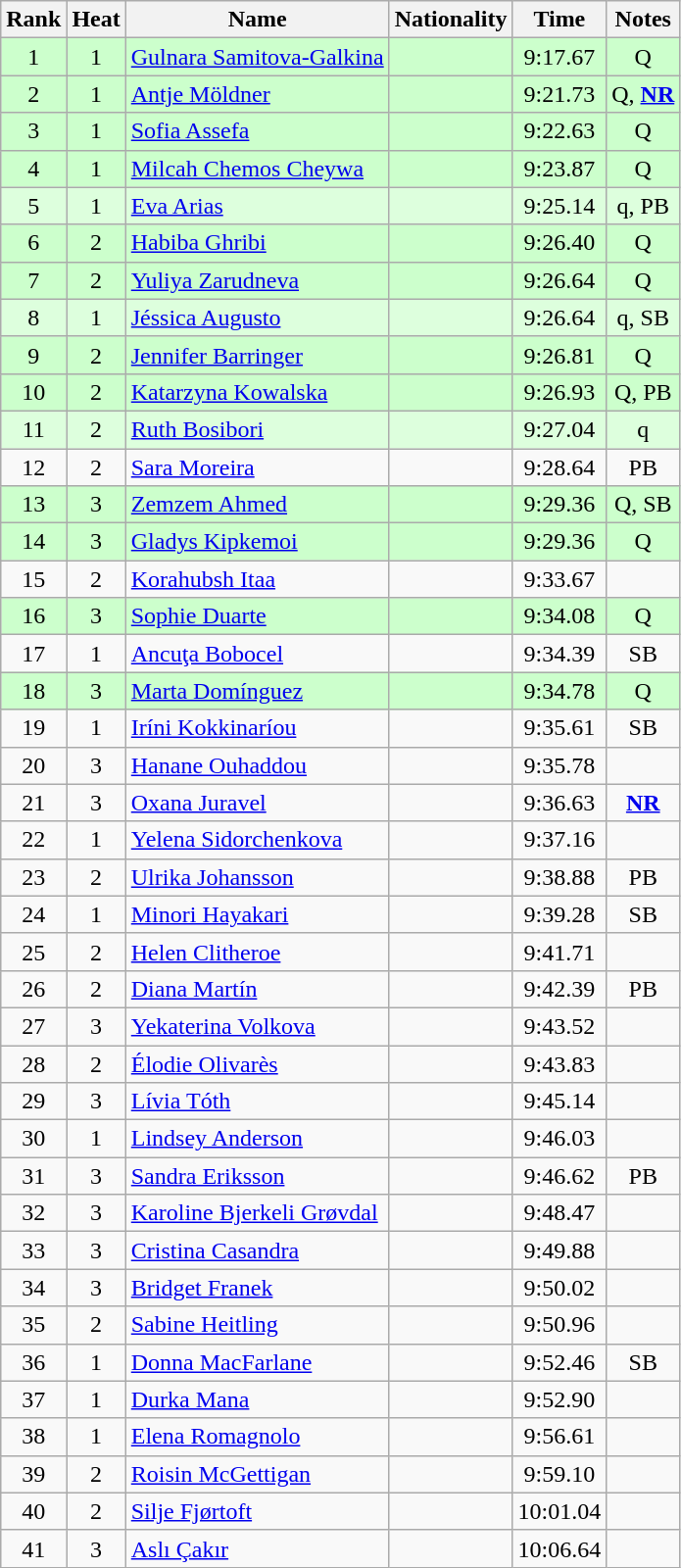<table class="wikitable sortable" style="text-align:center">
<tr>
<th>Rank</th>
<th>Heat</th>
<th>Name</th>
<th>Nationality</th>
<th>Time</th>
<th>Notes</th>
</tr>
<tr bgcolor=ccffcc>
<td>1</td>
<td>1</td>
<td align=left><a href='#'>Gulnara Samitova-Galkina</a></td>
<td align=left></td>
<td>9:17.67</td>
<td>Q</td>
</tr>
<tr bgcolor=ccffcc>
<td>2</td>
<td>1</td>
<td align=left><a href='#'>Antje Möldner</a></td>
<td align=left></td>
<td>9:21.73</td>
<td>Q, <strong><a href='#'>NR</a></strong></td>
</tr>
<tr bgcolor=ccffcc>
<td>3</td>
<td>1</td>
<td align=left><a href='#'>Sofia Assefa</a></td>
<td align=left></td>
<td>9:22.63</td>
<td>Q</td>
</tr>
<tr bgcolor=ccffcc>
<td>4</td>
<td>1</td>
<td align=left><a href='#'>Milcah Chemos Cheywa</a></td>
<td align=left></td>
<td>9:23.87</td>
<td>Q</td>
</tr>
<tr bgcolor=ddffdd>
<td>5</td>
<td>1</td>
<td align=left><a href='#'>Eva Arias</a></td>
<td align=left></td>
<td>9:25.14</td>
<td>q, PB</td>
</tr>
<tr bgcolor=ccffcc>
<td>6</td>
<td>2</td>
<td align=left><a href='#'>Habiba Ghribi</a></td>
<td align=left></td>
<td>9:26.40</td>
<td>Q</td>
</tr>
<tr bgcolor=ccffcc>
<td>7</td>
<td>2</td>
<td align=left><a href='#'>Yuliya Zarudneva</a></td>
<td align=left></td>
<td>9:26.64</td>
<td>Q</td>
</tr>
<tr bgcolor=ddffdd>
<td>8</td>
<td>1</td>
<td align=left><a href='#'>Jéssica Augusto</a></td>
<td align=left></td>
<td>9:26.64</td>
<td>q, SB</td>
</tr>
<tr bgcolor=ccffcc>
<td>9</td>
<td>2</td>
<td align=left><a href='#'>Jennifer Barringer</a></td>
<td align=left></td>
<td>9:26.81</td>
<td>Q</td>
</tr>
<tr bgcolor=ccffcc>
<td>10</td>
<td>2</td>
<td align=left><a href='#'>Katarzyna Kowalska</a></td>
<td align=left></td>
<td>9:26.93</td>
<td>Q, PB</td>
</tr>
<tr bgcolor=ddffdd>
<td>11</td>
<td>2</td>
<td align=left><a href='#'>Ruth Bosibori</a></td>
<td align=left></td>
<td>9:27.04</td>
<td>q</td>
</tr>
<tr>
<td>12</td>
<td>2</td>
<td align=left><a href='#'>Sara Moreira</a></td>
<td align=left></td>
<td>9:28.64</td>
<td>PB</td>
</tr>
<tr bgcolor=ccffcc>
<td>13</td>
<td>3</td>
<td align=left><a href='#'>Zemzem Ahmed</a></td>
<td align=left></td>
<td>9:29.36</td>
<td>Q, SB</td>
</tr>
<tr bgcolor=ccffcc>
<td>14</td>
<td>3</td>
<td align=left><a href='#'>Gladys Kipkemoi</a></td>
<td align=left></td>
<td>9:29.36</td>
<td>Q</td>
</tr>
<tr>
<td>15</td>
<td>2</td>
<td align=left><a href='#'>Korahubsh Itaa</a></td>
<td align=left></td>
<td>9:33.67</td>
<td></td>
</tr>
<tr bgcolor=ccffcc>
<td>16</td>
<td>3</td>
<td align=left><a href='#'>Sophie Duarte</a></td>
<td align=left></td>
<td>9:34.08</td>
<td>Q</td>
</tr>
<tr>
<td>17</td>
<td>1</td>
<td align=left><a href='#'>Ancuţa Bobocel</a></td>
<td align=left></td>
<td>9:34.39</td>
<td>SB</td>
</tr>
<tr bgcolor=ccffcc>
<td>18</td>
<td>3</td>
<td align=left><a href='#'>Marta Domínguez</a></td>
<td align=left></td>
<td>9:34.78</td>
<td>Q</td>
</tr>
<tr>
<td>19</td>
<td>1</td>
<td align=left><a href='#'>Iríni Kokkinaríou</a></td>
<td align=left></td>
<td>9:35.61</td>
<td>SB</td>
</tr>
<tr>
<td>20</td>
<td>3</td>
<td align=left><a href='#'>Hanane Ouhaddou</a></td>
<td align=left></td>
<td>9:35.78</td>
<td></td>
</tr>
<tr>
<td>21</td>
<td>3</td>
<td align=left><a href='#'>Oxana Juravel</a></td>
<td align=left></td>
<td>9:36.63</td>
<td><strong><a href='#'>NR</a></strong></td>
</tr>
<tr>
<td>22</td>
<td>1</td>
<td align=left><a href='#'>Yelena Sidorchenkova</a></td>
<td align=left></td>
<td>9:37.16</td>
<td></td>
</tr>
<tr>
<td>23</td>
<td>2</td>
<td align=left><a href='#'>Ulrika Johansson</a></td>
<td align=left></td>
<td>9:38.88</td>
<td>PB</td>
</tr>
<tr>
<td>24</td>
<td>1</td>
<td align=left><a href='#'>Minori Hayakari</a></td>
<td align=left></td>
<td>9:39.28</td>
<td>SB</td>
</tr>
<tr>
<td>25</td>
<td>2</td>
<td align=left><a href='#'>Helen Clitheroe</a></td>
<td align=left></td>
<td>9:41.71</td>
<td></td>
</tr>
<tr>
<td>26</td>
<td>2</td>
<td align=left><a href='#'>Diana Martín</a></td>
<td align=left></td>
<td>9:42.39</td>
<td>PB</td>
</tr>
<tr>
<td>27</td>
<td>3</td>
<td align=left><a href='#'>Yekaterina Volkova</a></td>
<td align=left></td>
<td>9:43.52</td>
<td></td>
</tr>
<tr>
<td>28</td>
<td>2</td>
<td align=left><a href='#'>Élodie Olivarès</a></td>
<td align=left></td>
<td>9:43.83</td>
<td></td>
</tr>
<tr>
<td>29</td>
<td>3</td>
<td align=left><a href='#'>Lívia Tóth</a></td>
<td align=left></td>
<td>9:45.14</td>
<td></td>
</tr>
<tr>
<td>30</td>
<td>1</td>
<td align=left><a href='#'>Lindsey Anderson</a></td>
<td align=left></td>
<td>9:46.03</td>
<td></td>
</tr>
<tr>
<td>31</td>
<td>3</td>
<td align=left><a href='#'>Sandra Eriksson</a></td>
<td align=left></td>
<td>9:46.62</td>
<td>PB</td>
</tr>
<tr>
<td>32</td>
<td>3</td>
<td align=left><a href='#'>Karoline Bjerkeli Grøvdal</a></td>
<td align=left></td>
<td>9:48.47</td>
<td></td>
</tr>
<tr>
<td>33</td>
<td>3</td>
<td align=left><a href='#'>Cristina Casandra</a></td>
<td align=left></td>
<td>9:49.88</td>
<td></td>
</tr>
<tr>
<td>34</td>
<td>3</td>
<td align=left><a href='#'>Bridget Franek</a></td>
<td align=left></td>
<td>9:50.02</td>
<td></td>
</tr>
<tr>
<td>35</td>
<td>2</td>
<td align=left><a href='#'>Sabine Heitling</a></td>
<td align=left></td>
<td>9:50.96</td>
<td></td>
</tr>
<tr>
<td>36</td>
<td>1</td>
<td align=left><a href='#'>Donna MacFarlane</a></td>
<td align=left></td>
<td>9:52.46</td>
<td>SB</td>
</tr>
<tr>
<td>37</td>
<td>1</td>
<td align=left><a href='#'>Durka Mana</a></td>
<td align=left></td>
<td>9:52.90</td>
<td></td>
</tr>
<tr>
<td>38</td>
<td>1</td>
<td align=left><a href='#'>Elena Romagnolo</a></td>
<td align=left></td>
<td>9:56.61</td>
<td></td>
</tr>
<tr>
<td>39</td>
<td>2</td>
<td align=left><a href='#'>Roisin McGettigan</a></td>
<td align=left></td>
<td>9:59.10</td>
<td></td>
</tr>
<tr>
<td>40</td>
<td>2</td>
<td align=left><a href='#'>Silje Fjørtoft</a></td>
<td align=left></td>
<td>10:01.04</td>
<td></td>
</tr>
<tr>
<td>41</td>
<td>3</td>
<td align=left><a href='#'>Aslı Çakır</a></td>
<td align=left></td>
<td>10:06.64</td>
<td></td>
</tr>
</table>
